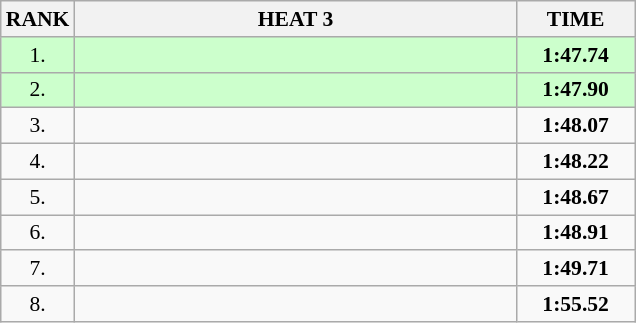<table class="wikitable" style="border-collapse: collapse; font-size: 90%;">
<tr>
<th>RANK</th>
<th style="width: 20em">HEAT 3</th>
<th style="width: 5em">TIME</th>
</tr>
<tr style="background:#ccffcc;">
<td align="center">1.</td>
<td></td>
<td align="center"><strong>1:47.74</strong></td>
</tr>
<tr style="background:#ccffcc;">
<td align="center">2.</td>
<td></td>
<td align="center"><strong>1:47.90</strong></td>
</tr>
<tr>
<td align="center">3.</td>
<td></td>
<td align="center"><strong>1:48.07</strong></td>
</tr>
<tr>
<td align="center">4.</td>
<td></td>
<td align="center"><strong>1:48.22</strong></td>
</tr>
<tr>
<td align="center">5.</td>
<td></td>
<td align="center"><strong>1:48.67</strong></td>
</tr>
<tr>
<td align="center">6.</td>
<td></td>
<td align="center"><strong>1:48.91</strong></td>
</tr>
<tr>
<td align="center">7.</td>
<td></td>
<td align="center"><strong>1:49.71</strong></td>
</tr>
<tr>
<td align="center">8.</td>
<td></td>
<td align="center"><strong>1:55.52</strong></td>
</tr>
</table>
